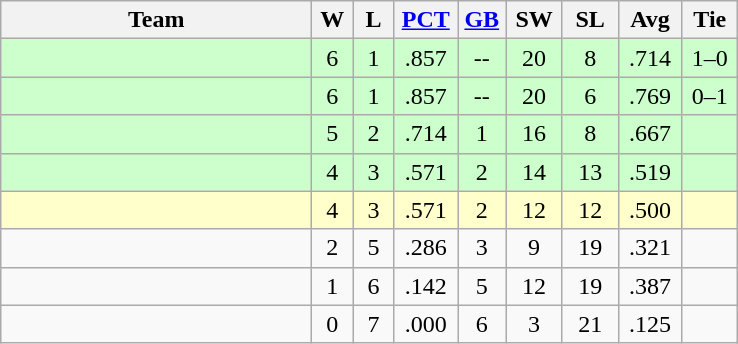<table class=wikitable style="text-align:center;">
<tr>
<th width=200px>Team</th>
<th width=20px>W</th>
<th width=20px>L</th>
<th width=35px><a href='#'>PCT</a></th>
<th width=25px><a href='#'>GB</a></th>
<th width=30px>SW</th>
<th width=30px>SL</th>
<th width=35px>Avg</th>
<th width=30px>Tie</th>
</tr>
<tr bgcolor="#CCFFCC">
<td align=left></td>
<td>6</td>
<td>1</td>
<td>.857</td>
<td>--</td>
<td>20</td>
<td>8</td>
<td>.714</td>
<td>1–0</td>
</tr>
<tr bgcolor="#CCFFCC">
<td align=left></td>
<td>6</td>
<td>1</td>
<td>.857</td>
<td>--</td>
<td>20</td>
<td>6</td>
<td>.769</td>
<td>0–1</td>
</tr>
<tr bgcolor="#CCFFCC">
<td align=left></td>
<td>5</td>
<td>2</td>
<td>.714</td>
<td>1</td>
<td>16</td>
<td>8</td>
<td>.667</td>
<td></td>
</tr>
<tr bgcolor="#CCFFCC">
<td align=left></td>
<td>4</td>
<td>3</td>
<td>.571</td>
<td>2</td>
<td>14</td>
<td>13</td>
<td>.519</td>
<td></td>
</tr>
<tr bgcolor="#FFFFCC">
<td align=left></td>
<td>4</td>
<td>3</td>
<td>.571</td>
<td>2</td>
<td>12</td>
<td>12</td>
<td>.500</td>
<td></td>
</tr>
<tr>
<td align=left></td>
<td>2</td>
<td>5</td>
<td>.286</td>
<td>3</td>
<td>9</td>
<td>19</td>
<td>.321</td>
<td></td>
</tr>
<tr>
<td align=left></td>
<td>1</td>
<td>6</td>
<td>.142</td>
<td>5</td>
<td>12</td>
<td>19</td>
<td>.387</td>
<td></td>
</tr>
<tr>
<td align=left></td>
<td>0</td>
<td>7</td>
<td>.000</td>
<td>6</td>
<td>3</td>
<td>21</td>
<td>.125</td>
<td></td>
</tr>
</table>
